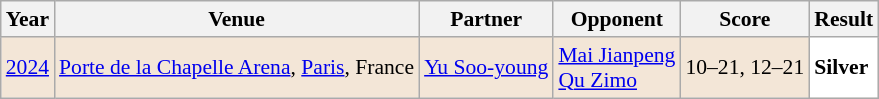<table class="sortable wikitable" style="font-size: 90%;">
<tr>
<th>Year</th>
<th>Venue</th>
<th>Partner</th>
<th>Opponent</th>
<th>Score</th>
<th>Result</th>
</tr>
<tr style="background:#F3E6D7">
<td align="center"><a href='#'>2024</a></td>
<td align="left"><a href='#'>Porte de la Chapelle Arena</a>, <a href='#'>Paris</a>, France</td>
<td align="left"> <a href='#'>Yu Soo-young</a></td>
<td align="left"> <a href='#'>Mai Jianpeng</a><br> <a href='#'>Qu Zimo</a></td>
<td align="left">10–21, 12–21</td>
<td style="text-align:left; background:white"> <strong>Silver</strong></td>
</tr>
</table>
